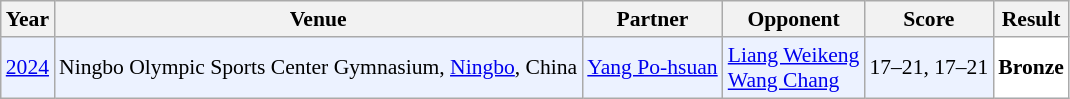<table class="sortable wikitable" style="font-size: 90%;">
<tr>
<th>Year</th>
<th>Venue</th>
<th>Partner</th>
<th>Opponent</th>
<th>Score</th>
<th>Result</th>
</tr>
<tr style="background:#ECF2FF">
<td align="center"><a href='#'>2024</a></td>
<td align="left">Ningbo Olympic Sports Center Gymnasium, <a href='#'>Ningbo</a>, China</td>
<td align="left"> <a href='#'>Yang Po-hsuan</a></td>
<td align="left"> <a href='#'>Liang Weikeng</a><br> <a href='#'>Wang Chang</a></td>
<td align="left">17–21, 17–21</td>
<td style="text-align:left; background:white"> <strong>Bronze</strong></td>
</tr>
</table>
